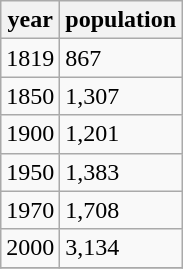<table class="wikitable">
<tr>
<th>year</th>
<th>population</th>
</tr>
<tr>
<td>1819</td>
<td>867</td>
</tr>
<tr>
<td>1850</td>
<td>1,307</td>
</tr>
<tr>
<td>1900</td>
<td>1,201</td>
</tr>
<tr>
<td>1950</td>
<td>1,383</td>
</tr>
<tr>
<td>1970</td>
<td>1,708</td>
</tr>
<tr>
<td>2000</td>
<td>3,134</td>
</tr>
<tr>
</tr>
</table>
